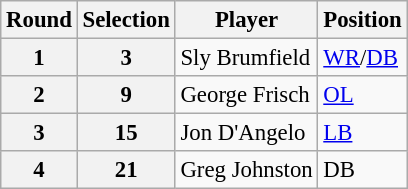<table class="wikitable" style="font-size: 95%;">
<tr>
<th>Round</th>
<th>Selection</th>
<th>Player</th>
<th>Position</th>
</tr>
<tr>
<th>1</th>
<th>3</th>
<td>Sly Brumfield</td>
<td><a href='#'>WR</a>/<a href='#'>DB</a></td>
</tr>
<tr>
<th>2</th>
<th>9</th>
<td>George Frisch</td>
<td><a href='#'>OL</a></td>
</tr>
<tr>
<th>3</th>
<th>15</th>
<td>Jon D'Angelo</td>
<td><a href='#'>LB</a></td>
</tr>
<tr>
<th>4</th>
<th>21</th>
<td>Greg Johnston</td>
<td>DB</td>
</tr>
</table>
